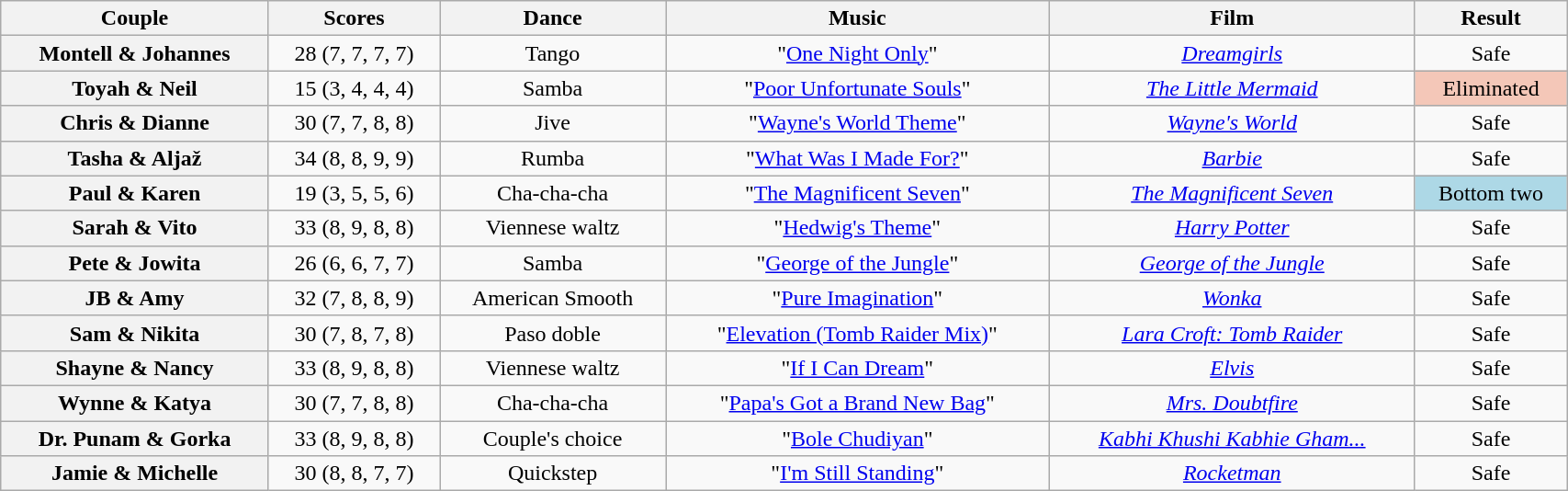<table class="wikitable sortable" style="text-align:center; width: 90%">
<tr>
<th scope="col">Couple</th>
<th scope="col">Scores</th>
<th class="unsortable" scope="col">Dance</th>
<th class="unsortable" scope="col">Music</th>
<th class="unsortable" scope="col">Film</th>
<th class="unsortable" scope="col">Result</th>
</tr>
<tr>
<th scope="row">Montell & Johannes</th>
<td>28 (7, 7, 7, 7)</td>
<td>Tango</td>
<td>"<a href='#'>One Night Only</a>"</td>
<td><em><a href='#'>Dreamgirls</a></em></td>
<td>Safe</td>
</tr>
<tr>
<th scope="row">Toyah & Neil</th>
<td>15 (3, 4, 4, 4)</td>
<td>Samba</td>
<td>"<a href='#'>Poor Unfortunate Souls</a>"</td>
<td><em><a href='#'>The Little Mermaid</a></em></td>
<td bgcolor="f4c7b8">Eliminated</td>
</tr>
<tr>
<th scope="row">Chris & Dianne</th>
<td>30 (7, 7, 8, 8)</td>
<td>Jive</td>
<td>"<a href='#'>Wayne's World Theme</a>"</td>
<td><em><a href='#'>Wayne's World</a></em></td>
<td>Safe</td>
</tr>
<tr>
<th scope="row">Tasha & Aljaž</th>
<td>34 (8, 8, 9, 9)</td>
<td>Rumba</td>
<td>"<a href='#'>What Was I Made For?</a>"</td>
<td><em><a href='#'>Barbie</a></em></td>
<td>Safe</td>
</tr>
<tr>
<th scope="row">Paul & Karen</th>
<td>19 (3, 5, 5, 6)</td>
<td>Cha-cha-cha</td>
<td>"<a href='#'>The Magnificent Seven</a>"</td>
<td><em><a href='#'>The Magnificent Seven</a></em></td>
<td bgcolor="lightblue">Bottom two</td>
</tr>
<tr>
<th scope="row">Sarah & Vito</th>
<td>33 (8, 9, 8, 8)</td>
<td>Viennese waltz</td>
<td>"<a href='#'>Hedwig's Theme</a>"</td>
<td><em><a href='#'>Harry Potter</a></em></td>
<td>Safe</td>
</tr>
<tr>
<th scope="row">Pete & Jowita</th>
<td>26 (6, 6, 7, 7)</td>
<td>Samba</td>
<td>"<a href='#'>George of the Jungle</a>"</td>
<td><em><a href='#'>George of the Jungle</a></em></td>
<td>Safe</td>
</tr>
<tr>
<th scope="row">JB & Amy</th>
<td>32 (7, 8, 8, 9)</td>
<td>American Smooth</td>
<td>"<a href='#'>Pure Imagination</a>"</td>
<td><em><a href='#'>Wonka</a></em></td>
<td>Safe</td>
</tr>
<tr>
<th scope="row">Sam & Nikita</th>
<td>30 (7, 8, 7, 8)</td>
<td>Paso doble</td>
<td>"<a href='#'>Elevation (Tomb Raider Mix)</a>"</td>
<td><em><a href='#'>Lara Croft: Tomb Raider</a></em></td>
<td>Safe</td>
</tr>
<tr>
<th scope="row">Shayne & Nancy</th>
<td>33 (8, 9, 8, 8)</td>
<td>Viennese waltz</td>
<td>"<a href='#'>If I Can Dream</a>"</td>
<td><em><a href='#'>Elvis</a></em></td>
<td>Safe</td>
</tr>
<tr>
<th scope="row">Wynne & Katya</th>
<td>30 (7, 7, 8, 8)</td>
<td>Cha-cha-cha</td>
<td>"<a href='#'>Papa's Got a Brand New Bag</a>"</td>
<td><em><a href='#'>Mrs. Doubtfire</a></em></td>
<td>Safe</td>
</tr>
<tr>
<th scope="row">Dr. Punam & Gorka</th>
<td>33 (8, 9, 8, 8)</td>
<td>Couple's choice</td>
<td>"<a href='#'>Bole Chudiyan</a>"</td>
<td><em><a href='#'>Kabhi Khushi Kabhie Gham...</a></em></td>
<td>Safe</td>
</tr>
<tr>
<th scope="row">Jamie & Michelle</th>
<td>30 (8, 8, 7, 7)</td>
<td>Quickstep</td>
<td>"<a href='#'>I'm Still Standing</a>"</td>
<td><em><a href='#'>Rocketman</a></em></td>
<td>Safe</td>
</tr>
</table>
